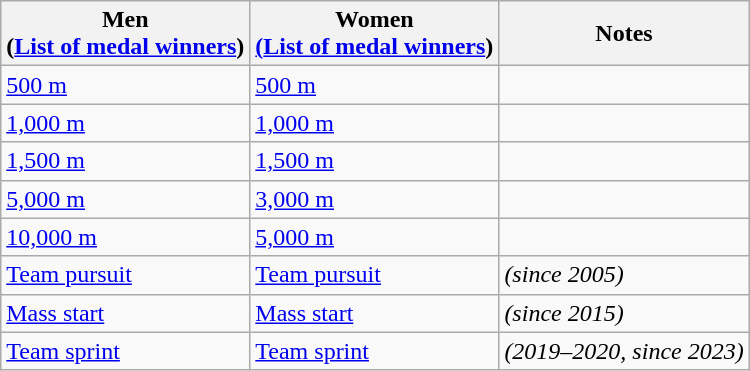<table class="wikitable">
<tr>
<th>Men<br>(<a href='#'><strong>List of medal winners</strong></a>)</th>
<th>Women<br><a href='#'>(<strong>List of medal winners</strong></a>)</th>
<th><strong>Notes</strong></th>
</tr>
<tr>
<td><a href='#'>500 m</a></td>
<td><a href='#'>500 m</a></td>
<td></td>
</tr>
<tr>
<td><a href='#'>1,000 m</a></td>
<td><a href='#'>1,000 m</a></td>
<td></td>
</tr>
<tr>
<td><a href='#'>1,500 m</a></td>
<td><a href='#'>1,500 m</a></td>
<td></td>
</tr>
<tr>
<td><a href='#'>5,000 m</a></td>
<td><a href='#'>3,000 m</a></td>
<td></td>
</tr>
<tr>
<td><a href='#'>10,000 m</a></td>
<td><a href='#'>5,000 m</a></td>
<td></td>
</tr>
<tr>
<td><a href='#'>Team pursuit</a></td>
<td><a href='#'>Team pursuit</a></td>
<td><em>(since 2005)</em></td>
</tr>
<tr>
<td><a href='#'>Mass start</a></td>
<td><a href='#'>Mass start</a></td>
<td><em>(since 2015)</em></td>
</tr>
<tr>
<td><a href='#'>Team sprint</a></td>
<td><a href='#'>Team sprint</a></td>
<td><em>(2019–2020, since 2023)</em></td>
</tr>
</table>
